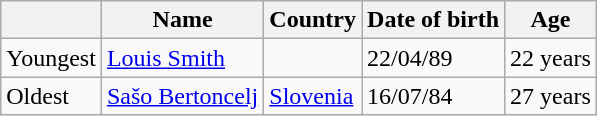<table class="wikitable">
<tr>
<th></th>
<th>Name</th>
<th>Country</th>
<th>Date of birth</th>
<th>Age</th>
</tr>
<tr>
<td>Youngest</td>
<td><a href='#'>Louis Smith</a></td>
<td></td>
<td>22/04/89</td>
<td>22 years</td>
</tr>
<tr>
<td>Oldest</td>
<td><a href='#'>Sašo Bertoncelj</a></td>
<td> <a href='#'>Slovenia</a></td>
<td>16/07/84</td>
<td>27 years</td>
</tr>
</table>
